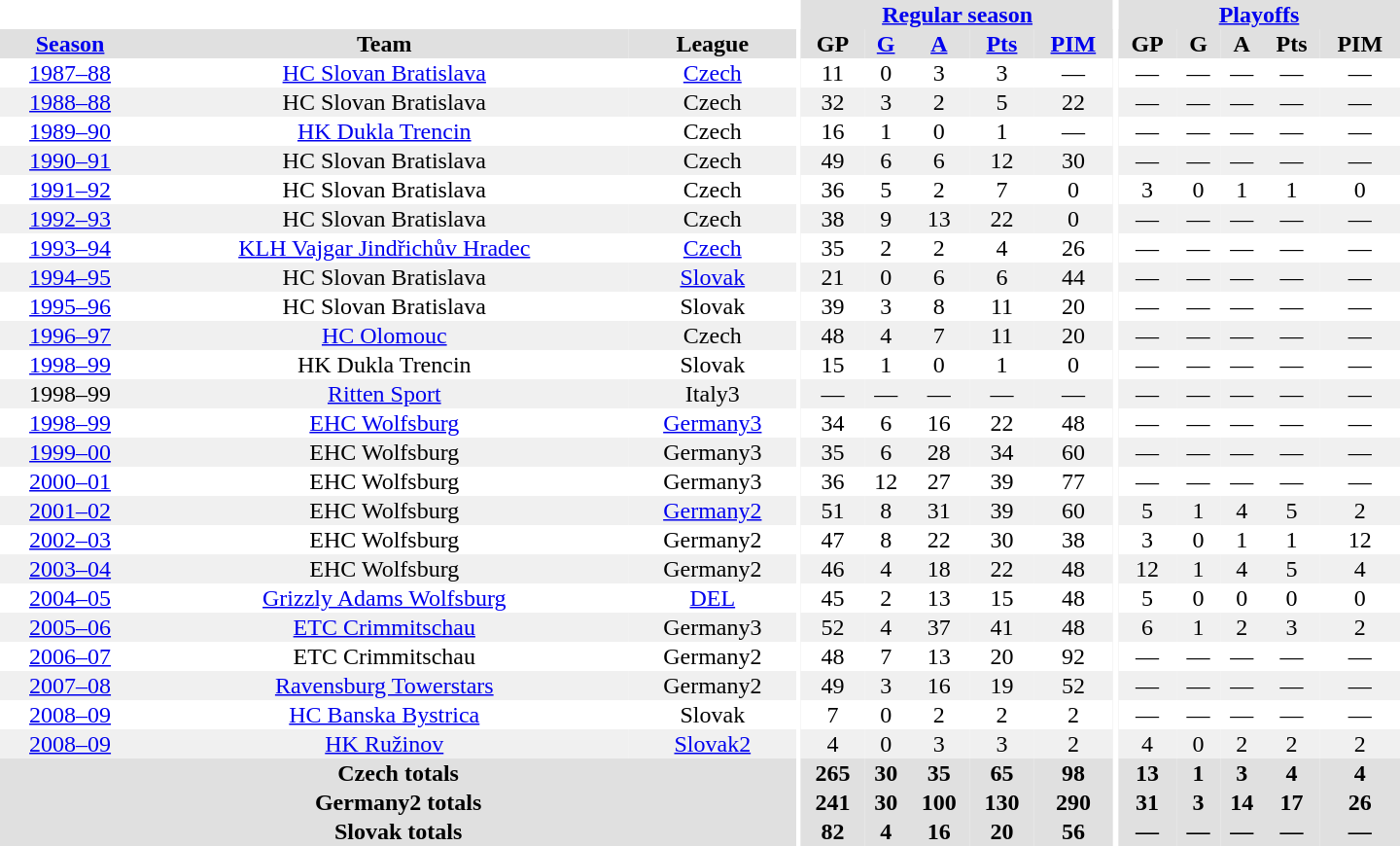<table border="0" cellpadding="1" cellspacing="0" style="text-align:center; width:60em">
<tr bgcolor="#e0e0e0">
<th colspan="3" bgcolor="#ffffff"></th>
<th rowspan="99" bgcolor="#ffffff"></th>
<th colspan="5"><a href='#'>Regular season</a></th>
<th rowspan="99" bgcolor="#ffffff"></th>
<th colspan="5"><a href='#'>Playoffs</a></th>
</tr>
<tr bgcolor="#e0e0e0">
<th><a href='#'>Season</a></th>
<th>Team</th>
<th>League</th>
<th>GP</th>
<th><a href='#'>G</a></th>
<th><a href='#'>A</a></th>
<th><a href='#'>Pts</a></th>
<th><a href='#'>PIM</a></th>
<th>GP</th>
<th>G</th>
<th>A</th>
<th>Pts</th>
<th>PIM</th>
</tr>
<tr>
<td><a href='#'>1987–88</a></td>
<td><a href='#'>HC Slovan Bratislava</a></td>
<td><a href='#'>Czech</a></td>
<td>11</td>
<td>0</td>
<td>3</td>
<td>3</td>
<td>—</td>
<td>—</td>
<td>—</td>
<td>—</td>
<td>—</td>
<td>—</td>
</tr>
<tr bgcolor="#f0f0f0">
<td><a href='#'>1988–88</a></td>
<td>HC Slovan Bratislava</td>
<td>Czech</td>
<td>32</td>
<td>3</td>
<td>2</td>
<td>5</td>
<td>22</td>
<td>—</td>
<td>—</td>
<td>—</td>
<td>—</td>
<td>—</td>
</tr>
<tr>
<td><a href='#'>1989–90</a></td>
<td><a href='#'>HK Dukla Trencin</a></td>
<td>Czech</td>
<td>16</td>
<td>1</td>
<td>0</td>
<td>1</td>
<td>—</td>
<td>—</td>
<td>—</td>
<td>—</td>
<td>—</td>
<td>—</td>
</tr>
<tr bgcolor="#f0f0f0">
<td><a href='#'>1990–91</a></td>
<td>HC Slovan Bratislava</td>
<td>Czech</td>
<td>49</td>
<td>6</td>
<td>6</td>
<td>12</td>
<td>30</td>
<td>—</td>
<td>—</td>
<td>—</td>
<td>—</td>
<td>—</td>
</tr>
<tr>
<td><a href='#'>1991–92</a></td>
<td>HC Slovan Bratislava</td>
<td>Czech</td>
<td>36</td>
<td>5</td>
<td>2</td>
<td>7</td>
<td>0</td>
<td>3</td>
<td>0</td>
<td>1</td>
<td>1</td>
<td>0</td>
</tr>
<tr bgcolor="#f0f0f0">
<td><a href='#'>1992–93</a></td>
<td>HC Slovan Bratislava</td>
<td>Czech</td>
<td>38</td>
<td>9</td>
<td>13</td>
<td>22</td>
<td>0</td>
<td>—</td>
<td>—</td>
<td>—</td>
<td>—</td>
<td>—</td>
</tr>
<tr>
<td><a href='#'>1993–94</a></td>
<td><a href='#'>KLH Vajgar Jindřichův Hradec</a></td>
<td><a href='#'>Czech</a></td>
<td>35</td>
<td>2</td>
<td>2</td>
<td>4</td>
<td>26</td>
<td>—</td>
<td>—</td>
<td>—</td>
<td>—</td>
<td>—</td>
</tr>
<tr bgcolor="#f0f0f0">
<td><a href='#'>1994–95</a></td>
<td>HC Slovan Bratislava</td>
<td><a href='#'>Slovak</a></td>
<td>21</td>
<td>0</td>
<td>6</td>
<td>6</td>
<td>44</td>
<td>—</td>
<td>—</td>
<td>—</td>
<td>—</td>
<td>—</td>
</tr>
<tr>
<td><a href='#'>1995–96</a></td>
<td>HC Slovan Bratislava</td>
<td>Slovak</td>
<td>39</td>
<td>3</td>
<td>8</td>
<td>11</td>
<td>20</td>
<td>—</td>
<td>—</td>
<td>—</td>
<td>—</td>
<td>—</td>
</tr>
<tr bgcolor="#f0f0f0">
<td><a href='#'>1996–97</a></td>
<td><a href='#'>HC Olomouc</a></td>
<td>Czech</td>
<td>48</td>
<td>4</td>
<td>7</td>
<td>11</td>
<td>20</td>
<td>—</td>
<td>—</td>
<td>—</td>
<td>—</td>
<td>—</td>
</tr>
<tr>
<td><a href='#'>1998–99</a></td>
<td>HK Dukla Trencin</td>
<td>Slovak</td>
<td>15</td>
<td>1</td>
<td>0</td>
<td>1</td>
<td>0</td>
<td>—</td>
<td>—</td>
<td>—</td>
<td>—</td>
<td>—</td>
</tr>
<tr bgcolor="#f0f0f0">
<td>1998–99</td>
<td><a href='#'>Ritten Sport</a></td>
<td>Italy3</td>
<td>—</td>
<td>—</td>
<td>—</td>
<td>—</td>
<td>—</td>
<td>—</td>
<td>—</td>
<td>—</td>
<td>—</td>
<td>—</td>
</tr>
<tr>
<td><a href='#'>1998–99</a></td>
<td><a href='#'>EHC Wolfsburg</a></td>
<td><a href='#'>Germany3</a></td>
<td>34</td>
<td>6</td>
<td>16</td>
<td>22</td>
<td>48</td>
<td>—</td>
<td>—</td>
<td>—</td>
<td>—</td>
<td>—</td>
</tr>
<tr bgcolor="#f0f0f0">
<td><a href='#'>1999–00</a></td>
<td>EHC Wolfsburg</td>
<td>Germany3</td>
<td>35</td>
<td>6</td>
<td>28</td>
<td>34</td>
<td>60</td>
<td>—</td>
<td>—</td>
<td>—</td>
<td>—</td>
<td>—</td>
</tr>
<tr>
<td><a href='#'>2000–01</a></td>
<td>EHC Wolfsburg</td>
<td>Germany3</td>
<td>36</td>
<td>12</td>
<td>27</td>
<td>39</td>
<td>77</td>
<td>—</td>
<td>—</td>
<td>—</td>
<td>—</td>
<td>—</td>
</tr>
<tr bgcolor="#f0f0f0">
<td><a href='#'>2001–02</a></td>
<td>EHC Wolfsburg</td>
<td><a href='#'>Germany2</a></td>
<td>51</td>
<td>8</td>
<td>31</td>
<td>39</td>
<td>60</td>
<td>5</td>
<td>1</td>
<td>4</td>
<td>5</td>
<td>2</td>
</tr>
<tr>
<td><a href='#'>2002–03</a></td>
<td>EHC Wolfsburg</td>
<td>Germany2</td>
<td>47</td>
<td>8</td>
<td>22</td>
<td>30</td>
<td>38</td>
<td>3</td>
<td>0</td>
<td>1</td>
<td>1</td>
<td>12</td>
</tr>
<tr bgcolor="#f0f0f0">
<td><a href='#'>2003–04</a></td>
<td>EHC Wolfsburg</td>
<td>Germany2</td>
<td>46</td>
<td>4</td>
<td>18</td>
<td>22</td>
<td>48</td>
<td>12</td>
<td>1</td>
<td>4</td>
<td>5</td>
<td>4</td>
</tr>
<tr>
<td><a href='#'>2004–05</a></td>
<td><a href='#'>Grizzly Adams Wolfsburg</a></td>
<td><a href='#'>DEL</a></td>
<td>45</td>
<td>2</td>
<td>13</td>
<td>15</td>
<td>48</td>
<td>5</td>
<td>0</td>
<td>0</td>
<td>0</td>
<td>0</td>
</tr>
<tr bgcolor="#f0f0f0">
<td><a href='#'>2005–06</a></td>
<td><a href='#'>ETC Crimmitschau</a></td>
<td>Germany3</td>
<td>52</td>
<td>4</td>
<td>37</td>
<td>41</td>
<td>48</td>
<td>6</td>
<td>1</td>
<td>2</td>
<td>3</td>
<td>2</td>
</tr>
<tr>
<td><a href='#'>2006–07</a></td>
<td>ETC Crimmitschau</td>
<td>Germany2</td>
<td>48</td>
<td>7</td>
<td>13</td>
<td>20</td>
<td>92</td>
<td>—</td>
<td>—</td>
<td>—</td>
<td>—</td>
<td>—</td>
</tr>
<tr bgcolor="#f0f0f0">
<td><a href='#'>2007–08</a></td>
<td><a href='#'>Ravensburg Towerstars</a></td>
<td>Germany2</td>
<td>49</td>
<td>3</td>
<td>16</td>
<td>19</td>
<td>52</td>
<td>—</td>
<td>—</td>
<td>—</td>
<td>—</td>
<td>—</td>
</tr>
<tr>
<td><a href='#'>2008–09</a></td>
<td><a href='#'>HC Banska Bystrica</a></td>
<td>Slovak</td>
<td>7</td>
<td>0</td>
<td>2</td>
<td>2</td>
<td>2</td>
<td>—</td>
<td>—</td>
<td>—</td>
<td>—</td>
<td>—</td>
</tr>
<tr bgcolor="#f0f0f0">
<td><a href='#'>2008–09</a></td>
<td><a href='#'>HK Ružinov</a></td>
<td><a href='#'>Slovak2</a></td>
<td>4</td>
<td>0</td>
<td>3</td>
<td>3</td>
<td>2</td>
<td>4</td>
<td>0</td>
<td>2</td>
<td>2</td>
<td>2</td>
</tr>
<tr>
</tr>
<tr ALIGN="center" bgcolor="#e0e0e0">
<th colspan="3">Czech totals</th>
<th ALIGN="center">265</th>
<th ALIGN="center">30</th>
<th ALIGN="center">35</th>
<th ALIGN="center">65</th>
<th ALIGN="center">98</th>
<th ALIGN="center">13</th>
<th ALIGN="center">1</th>
<th ALIGN="center">3</th>
<th ALIGN="center">4</th>
<th ALIGN="center">4</th>
</tr>
<tr>
</tr>
<tr ALIGN="center" bgcolor="#e0e0e0">
<th colspan="3">Germany2 totals</th>
<th ALIGN="center">241</th>
<th ALIGN="center">30</th>
<th ALIGN="center">100</th>
<th ALIGN="center">130</th>
<th ALIGN="center">290</th>
<th ALIGN="center">31</th>
<th ALIGN="center">3</th>
<th ALIGN="center">14</th>
<th ALIGN="center">17</th>
<th ALIGN="center">26</th>
</tr>
<tr>
</tr>
<tr ALIGN="center" bgcolor="#e0e0e0">
<th colspan="3">Slovak totals</th>
<th ALIGN="center">82</th>
<th ALIGN="center">4</th>
<th ALIGN="center">16</th>
<th ALIGN="center">20</th>
<th ALIGN="center">56</th>
<th ALIGN="center">—</th>
<th ALIGN="center">—</th>
<th ALIGN="center">—</th>
<th ALIGN="center">—</th>
<th ALIGN="center">—</th>
</tr>
</table>
